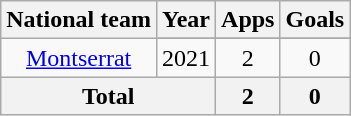<table class="wikitable" style="text-align:center">
<tr>
<th>National team</th>
<th>Year</th>
<th>Apps</th>
<th>Goals</th>
</tr>
<tr>
<td rowspan="2"><a href='#'>Montserrat</a></td>
</tr>
<tr>
<td>2021</td>
<td>2</td>
<td>0</td>
</tr>
<tr>
<th colspan="2">Total</th>
<th>2</th>
<th>0</th>
</tr>
</table>
